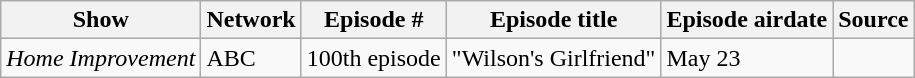<table class="wikitable sortable">
<tr>
<th>Show</th>
<th>Network</th>
<th>Episode #</th>
<th>Episode title </th>
<th>Episode airdate </th>
<th>Source </th>
</tr>
<tr>
<td><em>Home Improvement</em></td>
<td>ABC</td>
<td>100th episode</td>
<td>"Wilson's Girlfriend"</td>
<td>May 23</td>
<td></td>
</tr>
</table>
